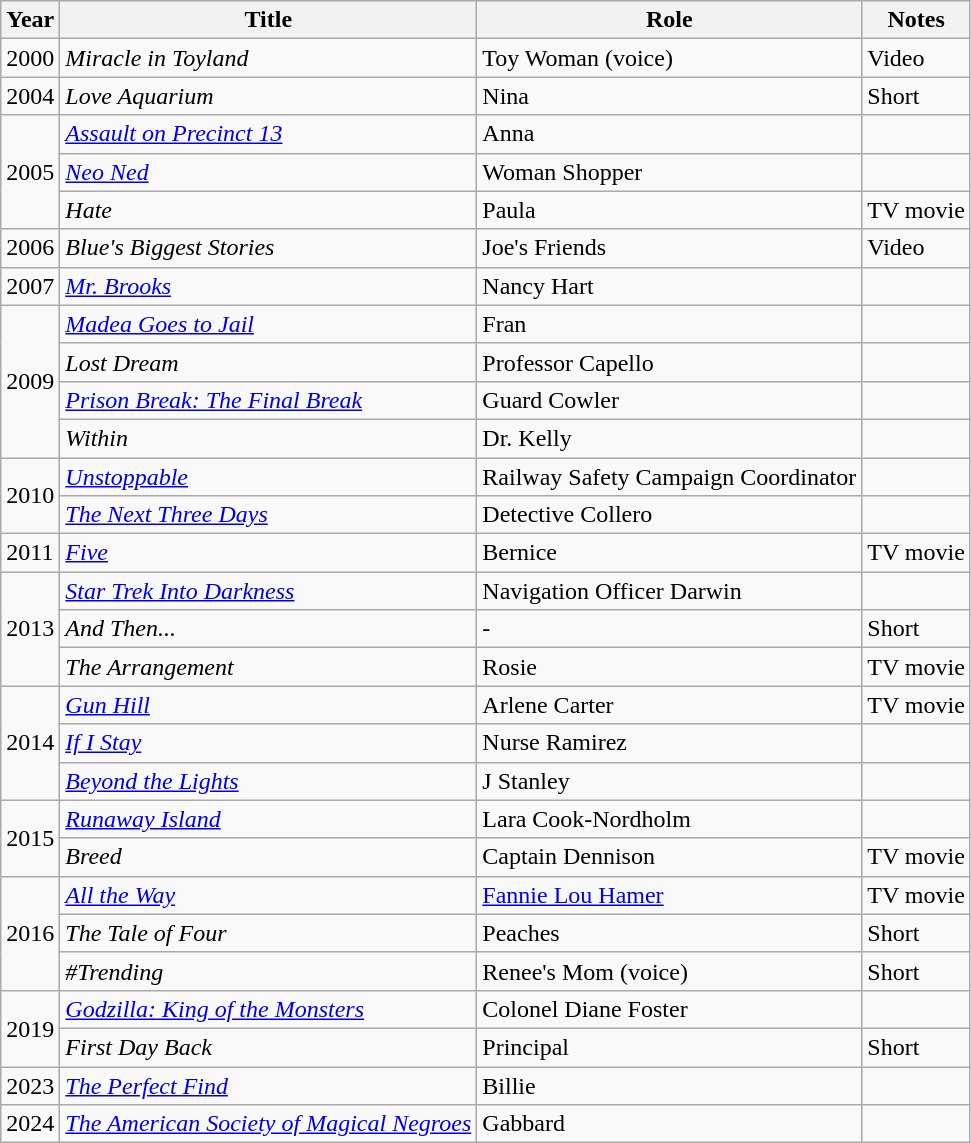<table class="wikitable sortable">
<tr>
<th>Year</th>
<th>Title</th>
<th>Role</th>
<th class="unsortable">Notes</th>
</tr>
<tr>
<td>2000</td>
<td><em>Miracle in Toyland</em></td>
<td>Toy Woman (voice)</td>
<td>Video</td>
</tr>
<tr>
<td>2004</td>
<td><em>Love Aquarium</em></td>
<td>Nina</td>
<td>Short</td>
</tr>
<tr>
<td rowspan="3">2005</td>
<td><em><a href='#'>Assault on Precinct 13</a></em></td>
<td>Anna</td>
<td></td>
</tr>
<tr>
<td><em><a href='#'>Neo Ned</a></em></td>
<td>Woman Shopper</td>
<td></td>
</tr>
<tr>
<td><em>Hate</em></td>
<td>Paula</td>
<td>TV movie</td>
</tr>
<tr>
<td>2006</td>
<td><em>Blue's Biggest Stories</em></td>
<td>Joe's Friends</td>
<td>Video</td>
</tr>
<tr>
<td>2007</td>
<td><em><a href='#'>Mr. Brooks</a></em></td>
<td>Nancy Hart</td>
<td></td>
</tr>
<tr>
<td rowspan="4">2009</td>
<td><em><a href='#'>Madea Goes to Jail</a></em></td>
<td>Fran</td>
<td></td>
</tr>
<tr>
<td><em>Lost Dream</em></td>
<td>Professor Capello</td>
<td></td>
</tr>
<tr>
<td><em><a href='#'>Prison Break: The Final Break</a></em></td>
<td>Guard Cowler</td>
<td></td>
</tr>
<tr>
<td><em>Within</em></td>
<td>Dr. Kelly</td>
<td></td>
</tr>
<tr>
<td rowspan="2">2010</td>
<td><em><a href='#'>Unstoppable</a></em></td>
<td>Railway Safety Campaign Coordinator</td>
<td></td>
</tr>
<tr>
<td><em><a href='#'>The Next Three Days</a></em></td>
<td>Detective Collero</td>
<td></td>
</tr>
<tr>
<td>2011</td>
<td><em><a href='#'>Five</a></em></td>
<td>Bernice</td>
<td>TV movie</td>
</tr>
<tr>
<td rowspan="3">2013</td>
<td><em><a href='#'>Star Trek Into Darkness</a></em></td>
<td>Navigation Officer Darwin</td>
<td></td>
</tr>
<tr>
<td><em>And Then...</em></td>
<td>-</td>
<td>Short</td>
</tr>
<tr>
<td><em>The Arrangement</em></td>
<td>Rosie</td>
<td>TV movie</td>
</tr>
<tr>
<td rowspan="3">2014</td>
<td><em><a href='#'>Gun Hill</a></em></td>
<td>Arlene Carter</td>
<td>TV movie</td>
</tr>
<tr>
<td><em><a href='#'>If I Stay</a></em></td>
<td>Nurse Ramirez</td>
<td></td>
</tr>
<tr>
<td><em><a href='#'>Beyond the Lights</a></em></td>
<td>J Stanley</td>
<td></td>
</tr>
<tr>
<td rowspan="2">2015</td>
<td><em><a href='#'>Runaway Island</a></em></td>
<td>Lara Cook-Nordholm</td>
<td></td>
</tr>
<tr>
<td><em>Breed</em></td>
<td>Captain Dennison</td>
<td>TV movie</td>
</tr>
<tr>
<td rowspan="3">2016</td>
<td><em><a href='#'>All the Way</a></em></td>
<td><a href='#'>Fannie Lou Hamer</a></td>
<td>TV movie</td>
</tr>
<tr>
<td><em>The Tale of Four</em></td>
<td>Peaches</td>
<td>Short</td>
</tr>
<tr>
<td><em>#Trending</em></td>
<td>Renee's Mom (voice)</td>
<td>Short</td>
</tr>
<tr>
<td rowspan="2">2019</td>
<td><em><a href='#'>Godzilla: King of the Monsters</a></em></td>
<td>Colonel Diane Foster</td>
<td></td>
</tr>
<tr>
<td><em>First Day Back</em></td>
<td>Principal</td>
<td>Short</td>
</tr>
<tr>
<td>2023</td>
<td><em><a href='#'>The Perfect Find</a></em></td>
<td>Billie</td>
<td></td>
</tr>
<tr>
<td>2024</td>
<td><em><a href='#'>The American Society of Magical Negroes</a></em></td>
<td>Gabbard</td>
<td></td>
</tr>
</table>
